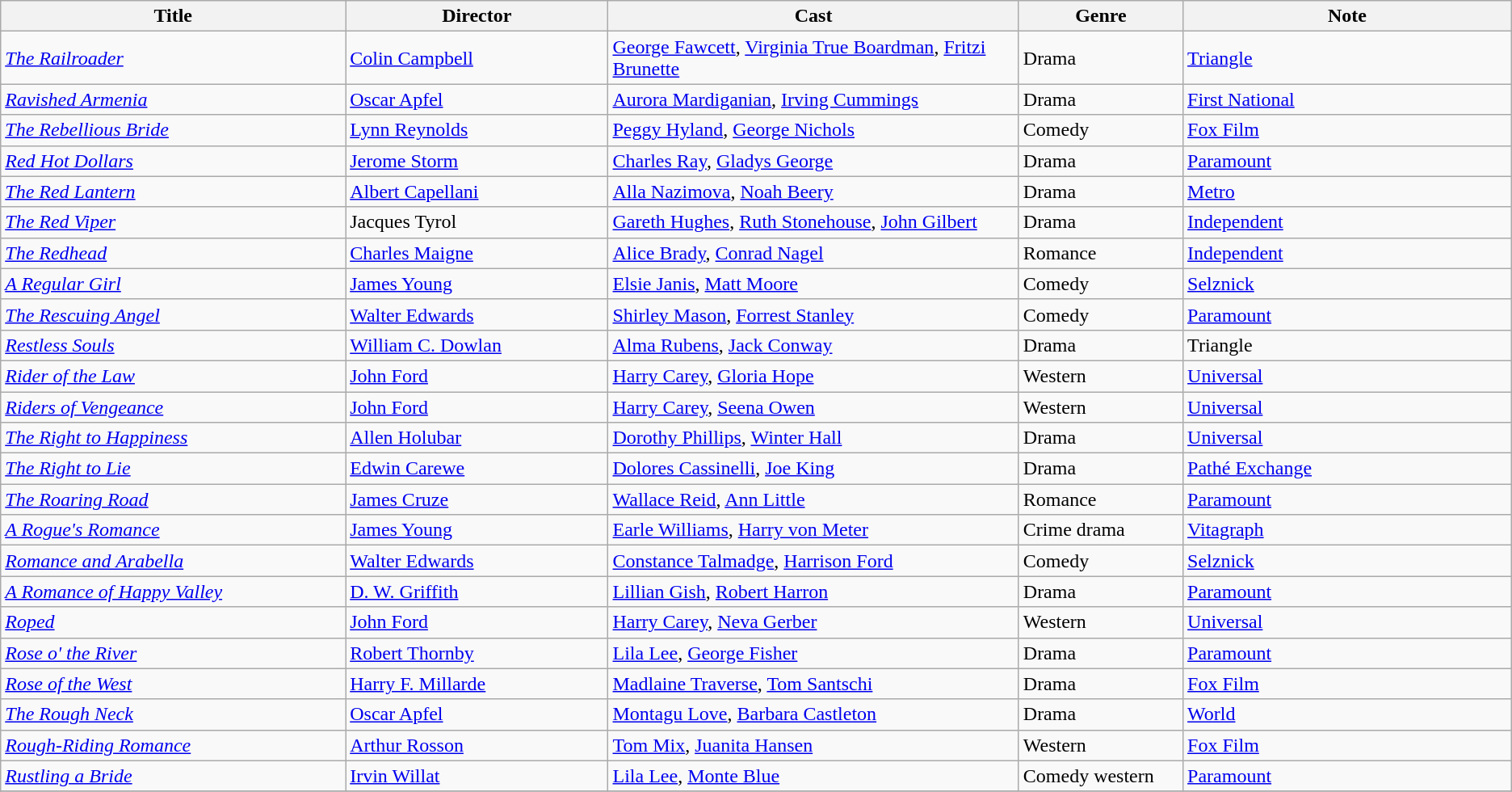<table class="wikitable">
<tr>
<th style="width:21%;">Title</th>
<th style="width:16%;">Director</th>
<th style="width:25%;">Cast</th>
<th style="width:10%;">Genre</th>
<th style="width:20%;">Note</th>
</tr>
<tr>
<td><em><a href='#'>The Railroader</a></em></td>
<td><a href='#'>Colin Campbell</a></td>
<td><a href='#'>George Fawcett</a>, <a href='#'>Virginia True Boardman</a>, <a href='#'>Fritzi Brunette</a></td>
<td>Drama</td>
<td><a href='#'>Triangle</a></td>
</tr>
<tr>
<td><em><a href='#'>Ravished Armenia</a></em></td>
<td><a href='#'>Oscar Apfel</a></td>
<td><a href='#'>Aurora Mardiganian</a>, <a href='#'>Irving Cummings</a></td>
<td>Drama</td>
<td><a href='#'>First National</a></td>
</tr>
<tr>
<td><em><a href='#'>The Rebellious Bride</a></em></td>
<td><a href='#'>Lynn Reynolds</a></td>
<td><a href='#'>Peggy Hyland</a>, <a href='#'>George Nichols</a></td>
<td>Comedy</td>
<td><a href='#'>Fox Film</a></td>
</tr>
<tr>
<td><em><a href='#'>Red Hot Dollars</a></em></td>
<td><a href='#'>Jerome Storm</a></td>
<td><a href='#'>Charles Ray</a>, <a href='#'>Gladys George</a></td>
<td>Drama</td>
<td><a href='#'>Paramount</a></td>
</tr>
<tr>
<td><em><a href='#'>The Red Lantern</a></em></td>
<td><a href='#'>Albert Capellani</a></td>
<td><a href='#'>Alla Nazimova</a>, <a href='#'>Noah Beery</a></td>
<td>Drama</td>
<td><a href='#'>Metro</a></td>
</tr>
<tr>
<td><em><a href='#'>The Red Viper</a></em></td>
<td>Jacques Tyrol</td>
<td><a href='#'>Gareth Hughes</a>, <a href='#'>Ruth Stonehouse</a>, <a href='#'>John Gilbert</a></td>
<td>Drama</td>
<td><a href='#'>Independent</a></td>
</tr>
<tr>
<td><em><a href='#'>The Redhead</a></em></td>
<td><a href='#'>Charles Maigne</a></td>
<td><a href='#'>Alice Brady</a>, <a href='#'>Conrad Nagel</a></td>
<td>Romance</td>
<td><a href='#'>Independent</a></td>
</tr>
<tr>
<td><em><a href='#'>A Regular Girl</a></em></td>
<td><a href='#'>James Young</a></td>
<td><a href='#'>Elsie Janis</a>, <a href='#'>Matt Moore</a></td>
<td>Comedy</td>
<td><a href='#'>Selznick</a></td>
</tr>
<tr>
<td><em><a href='#'>The Rescuing Angel</a></em></td>
<td><a href='#'>Walter Edwards</a></td>
<td><a href='#'>Shirley Mason</a>, <a href='#'>Forrest Stanley</a></td>
<td>Comedy</td>
<td><a href='#'>Paramount</a></td>
</tr>
<tr>
<td><em><a href='#'>Restless Souls</a></em></td>
<td><a href='#'>William C. Dowlan</a></td>
<td><a href='#'>Alma Rubens</a>, <a href='#'>Jack Conway</a></td>
<td>Drama</td>
<td>Triangle</td>
</tr>
<tr>
<td><em><a href='#'>Rider of the Law</a></em></td>
<td><a href='#'>John Ford</a></td>
<td><a href='#'>Harry Carey</a>, <a href='#'>Gloria Hope</a></td>
<td>Western</td>
<td><a href='#'>Universal</a></td>
</tr>
<tr>
<td><em><a href='#'>Riders of Vengeance</a></em></td>
<td><a href='#'>John Ford</a></td>
<td><a href='#'>Harry Carey</a>, <a href='#'>Seena Owen</a></td>
<td>Western</td>
<td><a href='#'>Universal</a></td>
</tr>
<tr>
<td><em><a href='#'>The Right to Happiness</a></em></td>
<td><a href='#'>Allen Holubar</a></td>
<td><a href='#'>Dorothy Phillips</a>, <a href='#'>Winter Hall</a></td>
<td>Drama</td>
<td><a href='#'>Universal</a></td>
</tr>
<tr>
<td><em><a href='#'>The Right to Lie</a></em></td>
<td><a href='#'>Edwin Carewe</a></td>
<td><a href='#'>Dolores Cassinelli</a>, <a href='#'>Joe King</a></td>
<td>Drama</td>
<td><a href='#'>Pathé Exchange</a></td>
</tr>
<tr>
<td><em><a href='#'>The Roaring Road</a></em></td>
<td><a href='#'>James Cruze</a></td>
<td><a href='#'>Wallace Reid</a>, <a href='#'>Ann Little</a></td>
<td>Romance</td>
<td><a href='#'>Paramount</a></td>
</tr>
<tr>
<td><em><a href='#'>A Rogue's Romance</a></em></td>
<td><a href='#'>James Young</a></td>
<td><a href='#'>Earle Williams</a>, <a href='#'>Harry von Meter</a></td>
<td>Crime drama</td>
<td><a href='#'>Vitagraph</a></td>
</tr>
<tr>
<td><em><a href='#'>Romance and Arabella</a></em></td>
<td><a href='#'>Walter Edwards</a></td>
<td><a href='#'>Constance Talmadge</a>, <a href='#'>Harrison Ford</a></td>
<td>Comedy</td>
<td><a href='#'>Selznick</a></td>
</tr>
<tr>
<td><em><a href='#'>A Romance of Happy Valley</a></em></td>
<td><a href='#'>D. W. Griffith</a></td>
<td><a href='#'>Lillian Gish</a>, <a href='#'>Robert Harron</a></td>
<td>Drama</td>
<td><a href='#'>Paramount</a></td>
</tr>
<tr>
<td><em><a href='#'>Roped</a></em></td>
<td><a href='#'>John Ford</a></td>
<td><a href='#'>Harry Carey</a>, <a href='#'>Neva Gerber</a></td>
<td>Western</td>
<td><a href='#'>Universal</a></td>
</tr>
<tr>
<td><em><a href='#'>Rose o' the River</a></em></td>
<td><a href='#'>Robert Thornby</a></td>
<td><a href='#'>Lila Lee</a>, <a href='#'>George Fisher</a></td>
<td>Drama</td>
<td><a href='#'>Paramount</a></td>
</tr>
<tr>
<td><em><a href='#'>Rose of the West</a></em></td>
<td><a href='#'>Harry F. Millarde</a></td>
<td><a href='#'>Madlaine Traverse</a>, <a href='#'>Tom Santschi</a></td>
<td>Drama</td>
<td><a href='#'>Fox Film</a></td>
</tr>
<tr>
<td><em><a href='#'>The Rough Neck</a></em></td>
<td><a href='#'>Oscar Apfel</a></td>
<td><a href='#'>Montagu Love</a>, <a href='#'>Barbara Castleton</a></td>
<td>Drama</td>
<td><a href='#'>World</a></td>
</tr>
<tr>
<td><em><a href='#'>Rough-Riding Romance</a></em></td>
<td><a href='#'>Arthur Rosson</a></td>
<td><a href='#'>Tom Mix</a>, <a href='#'>Juanita Hansen</a></td>
<td>Western</td>
<td><a href='#'>Fox Film</a></td>
</tr>
<tr>
<td><em><a href='#'>Rustling a Bride</a></em></td>
<td><a href='#'>Irvin Willat</a></td>
<td><a href='#'>Lila Lee</a>, <a href='#'>Monte Blue</a></td>
<td>Comedy western</td>
<td><a href='#'>Paramount</a></td>
</tr>
<tr>
</tr>
</table>
